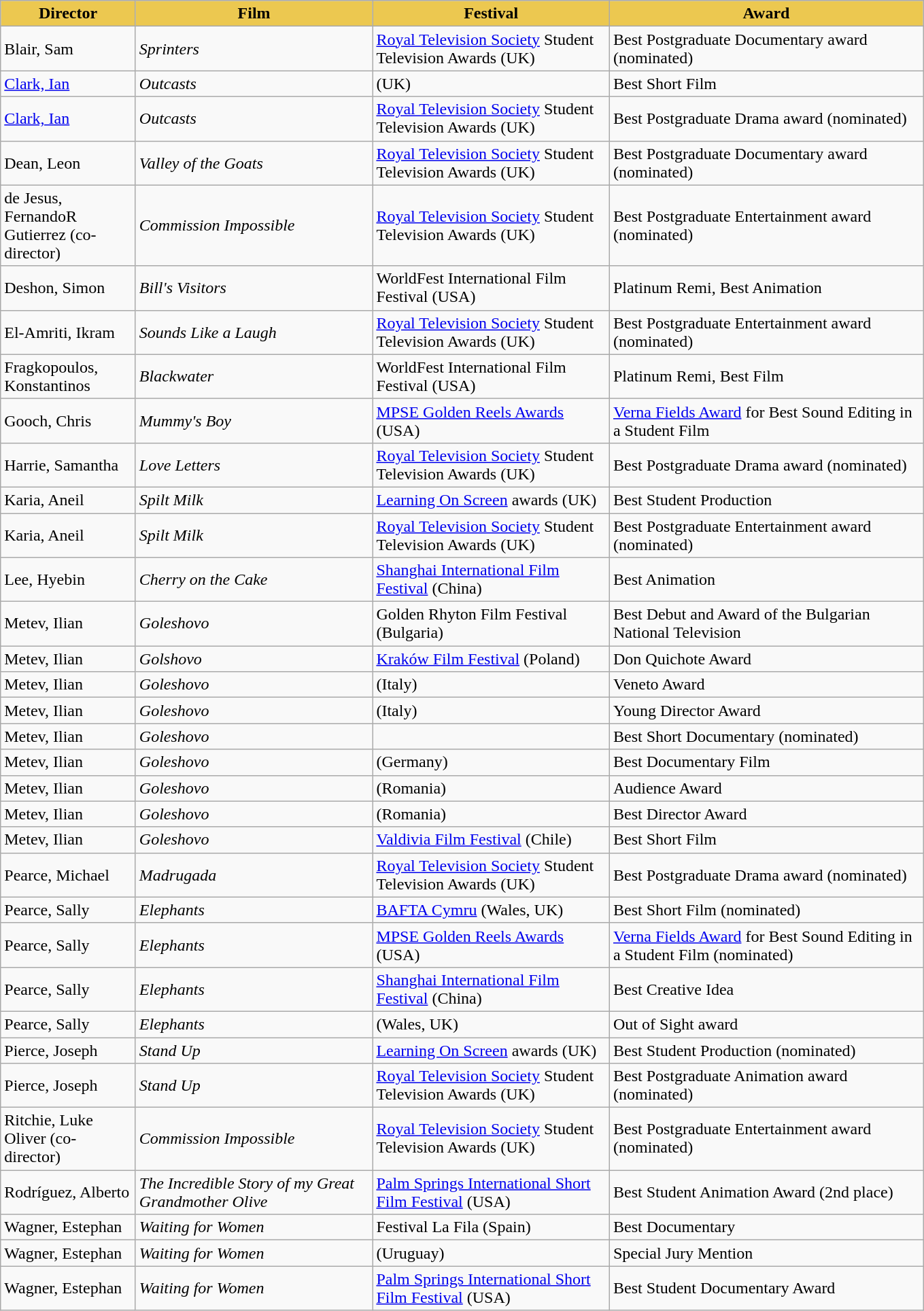<table class="wikitable sortable">
<tr>
<th style="width: 125px; background: #ecc850;">Director</th>
<th style="width: 225px; background: #ecc850;">Film</th>
<th style="width: 225px; background: #ecc850;">Festival</th>
<th style="width: 300px; background: #ecc850;">Award</th>
</tr>
<tr>
<td>Blair, Sam</td>
<td><em>Sprinters</em></td>
<td><a href='#'>Royal Television Society</a> Student Television Awards (UK)</td>
<td>Best Postgraduate Documentary award (nominated)</td>
</tr>
<tr>
<td><a href='#'>Clark, Ian</a></td>
<td><em>Outcasts</em></td>
<td> (UK)</td>
<td>Best Short Film</td>
</tr>
<tr>
<td><a href='#'>Clark, Ian</a></td>
<td><em>Outcasts</em></td>
<td><a href='#'>Royal Television Society</a> Student Television Awards (UK)</td>
<td>Best Postgraduate Drama award (nominated)</td>
</tr>
<tr>
<td>Dean, Leon</td>
<td><em>Valley of the Goats</em></td>
<td><a href='#'>Royal Television Society</a> Student Television Awards (UK)</td>
<td>Best Postgraduate Documentary award (nominated)</td>
</tr>
<tr>
<td>de Jesus, FernandoR Gutierrez (co-director)</td>
<td><em>Commission Impossible</em></td>
<td><a href='#'>Royal Television Society</a> Student Television Awards (UK)</td>
<td>Best Postgraduate Entertainment award (nominated)</td>
</tr>
<tr>
<td>Deshon, Simon</td>
<td><em>Bill's Visitors</em></td>
<td>WorldFest International Film Festival (USA)</td>
<td>Platinum Remi, Best Animation</td>
</tr>
<tr>
<td>El-Amriti, Ikram</td>
<td><em>Sounds Like a Laugh</em></td>
<td><a href='#'>Royal Television Society</a> Student Television Awards (UK)</td>
<td>Best Postgraduate Entertainment award (nominated)</td>
</tr>
<tr>
<td>Fragkopoulos, Konstantinos</td>
<td><em>Blackwater</em></td>
<td>WorldFest International Film Festival (USA)</td>
<td>Platinum Remi, Best Film</td>
</tr>
<tr>
<td>Gooch, Chris</td>
<td><em>Mummy's Boy</em></td>
<td><a href='#'>MPSE Golden Reels Awards</a> (USA)</td>
<td><a href='#'>Verna Fields Award</a> for Best Sound Editing in a Student Film</td>
</tr>
<tr>
<td>Harrie, Samantha</td>
<td><em>Love Letters</em></td>
<td><a href='#'>Royal Television Society</a> Student Television Awards (UK)</td>
<td>Best Postgraduate Drama award (nominated)</td>
</tr>
<tr>
<td>Karia, Aneil</td>
<td><em>Spilt Milk</em></td>
<td><a href='#'>Learning On Screen</a> awards (UK)</td>
<td>Best Student Production</td>
</tr>
<tr>
<td>Karia, Aneil</td>
<td><em>Spilt Milk</em></td>
<td><a href='#'>Royal Television Society</a> Student Television Awards (UK)</td>
<td>Best Postgraduate Entertainment award (nominated)</td>
</tr>
<tr>
<td>Lee, Hyebin</td>
<td><em>Cherry on the Cake</em></td>
<td><a href='#'>Shanghai International Film Festival</a> (China)</td>
<td>Best Animation</td>
</tr>
<tr>
<td>Metev, Ilian</td>
<td><em>Goleshovo</em></td>
<td>Golden Rhyton Film Festival (Bulgaria)</td>
<td>Best Debut and Award of the Bulgarian National Television</td>
</tr>
<tr>
<td>Metev, Ilian</td>
<td><em>Golshovo</em></td>
<td><a href='#'>Kraków Film Festival</a> (Poland)</td>
<td>Don Quichote Award</td>
</tr>
<tr>
<td>Metev, Ilian</td>
<td><em>Goleshovo</em></td>
<td> (Italy)</td>
<td>Veneto Award</td>
</tr>
<tr>
<td>Metev, Ilian</td>
<td><em>Goleshovo</em></td>
<td> (Italy)</td>
<td>Young Director Award</td>
</tr>
<tr>
<td>Metev, Ilian</td>
<td><em>Goleshovo</em></td>
<td></td>
<td>Best Short Documentary (nominated)</td>
</tr>
<tr>
<td>Metev, Ilian</td>
<td><em>Goleshovo</em></td>
<td> (Germany)</td>
<td>Best Documentary Film</td>
</tr>
<tr>
<td>Metev, Ilian</td>
<td><em>Goleshovo</em></td>
<td> (Romania)</td>
<td>Audience Award</td>
</tr>
<tr>
<td>Metev, Ilian</td>
<td><em>Goleshovo</em></td>
<td> (Romania)</td>
<td>Best Director Award</td>
</tr>
<tr>
<td>Metev, Ilian</td>
<td><em>Goleshovo</em></td>
<td><a href='#'>Valdivia Film Festival</a> (Chile)</td>
<td>Best Short Film</td>
</tr>
<tr>
<td>Pearce, Michael</td>
<td><em>Madrugada</em></td>
<td><a href='#'>Royal Television Society</a> Student Television Awards (UK)</td>
<td>Best Postgraduate Drama award (nominated)</td>
</tr>
<tr>
<td>Pearce, Sally</td>
<td><em>Elephants</em></td>
<td><a href='#'>BAFTA Cymru</a> (Wales, UK)</td>
<td>Best Short Film (nominated)</td>
</tr>
<tr>
<td>Pearce, Sally</td>
<td><em>Elephants</em></td>
<td><a href='#'>MPSE Golden Reels Awards</a> (USA)</td>
<td><a href='#'>Verna Fields Award</a> for Best Sound Editing in a Student Film (nominated)</td>
</tr>
<tr>
<td>Pearce, Sally</td>
<td><em>Elephants</em></td>
<td><a href='#'>Shanghai International Film Festival</a> (China)</td>
<td>Best Creative Idea</td>
</tr>
<tr>
<td>Pearce, Sally</td>
<td><em>Elephants</em></td>
<td> (Wales, UK)</td>
<td>Out of Sight award</td>
</tr>
<tr>
<td>Pierce, Joseph</td>
<td><em>Stand Up</em></td>
<td><a href='#'>Learning On Screen</a> awards (UK)</td>
<td>Best Student Production (nominated)</td>
</tr>
<tr>
<td>Pierce, Joseph</td>
<td><em>Stand Up</em></td>
<td><a href='#'>Royal Television Society</a> Student Television Awards (UK)</td>
<td>Best Postgraduate Animation award (nominated)</td>
</tr>
<tr>
<td>Ritchie, Luke Oliver (co-director)</td>
<td><em>Commission Impossible</em></td>
<td><a href='#'>Royal Television Society</a> Student Television Awards (UK)</td>
<td>Best Postgraduate Entertainment award (nominated)</td>
</tr>
<tr>
<td>Rodríguez, Alberto</td>
<td><em>The Incredible Story of my Great Grandmother Olive</em></td>
<td><a href='#'>Palm Springs International Short Film Festival</a> (USA)</td>
<td>Best Student Animation Award (2nd place)</td>
</tr>
<tr>
<td>Wagner, Estephan</td>
<td><em>Waiting for Women</em></td>
<td>Festival La Fila (Spain)</td>
<td>Best Documentary</td>
</tr>
<tr>
<td>Wagner, Estephan</td>
<td><em>Waiting for Women</em></td>
<td> (Uruguay)</td>
<td>Special Jury Mention</td>
</tr>
<tr>
<td>Wagner, Estephan</td>
<td><em>Waiting for Women</em></td>
<td><a href='#'>Palm Springs International Short Film Festival</a> (USA)</td>
<td>Best Student Documentary Award</td>
</tr>
</table>
